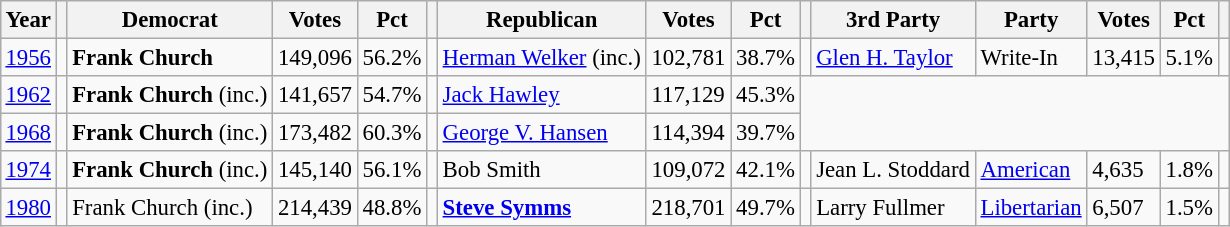<table class="wikitable" style="margin:0.5em ; font-size:95%">
<tr>
<th>Year</th>
<th></th>
<th>Democrat</th>
<th>Votes</th>
<th>Pct</th>
<th></th>
<th>Republican</th>
<th>Votes</th>
<th>Pct</th>
<th></th>
<th>3rd Party</th>
<th>Party</th>
<th>Votes</th>
<th>Pct</th>
<th></th>
</tr>
<tr>
<td><a href='#'>1956</a></td>
<td></td>
<td><strong>Frank Church</strong></td>
<td>149,096</td>
<td>56.2%</td>
<td></td>
<td><a href='#'>Herman Welker</a> (inc.)</td>
<td>102,781</td>
<td>38.7%</td>
<td></td>
<td><a href='#'>Glen H. Taylor</a></td>
<td>Write-In</td>
<td>13,415</td>
<td>5.1%</td>
<td></td>
</tr>
<tr>
<td><a href='#'>1962</a></td>
<td></td>
<td><strong>Frank Church</strong> (inc.)</td>
<td>141,657</td>
<td>54.7%</td>
<td></td>
<td><a href='#'>Jack Hawley</a></td>
<td>117,129</td>
<td>45.3%</td>
</tr>
<tr>
<td><a href='#'>1968</a></td>
<td></td>
<td><strong>Frank Church</strong> (inc.)</td>
<td>173,482</td>
<td>60.3%</td>
<td></td>
<td><a href='#'>George V. Hansen</a></td>
<td>114,394</td>
<td>39.7%</td>
</tr>
<tr>
<td><a href='#'>1974</a></td>
<td></td>
<td><strong>Frank Church</strong> (inc.)</td>
<td>145,140</td>
<td>56.1%</td>
<td></td>
<td>Bob Smith</td>
<td>109,072</td>
<td>42.1%</td>
<td></td>
<td>Jean L. Stoddard</td>
<td><a href='#'>American</a></td>
<td>4,635</td>
<td>1.8%</td>
<td></td>
</tr>
<tr>
<td><a href='#'>1980</a></td>
<td></td>
<td>Frank Church (inc.)</td>
<td>214,439</td>
<td>48.8%</td>
<td></td>
<td><strong><a href='#'>Steve Symms</a></strong></td>
<td>218,701</td>
<td>49.7%</td>
<td></td>
<td>Larry Fullmer</td>
<td><a href='#'>Libertarian</a></td>
<td>6,507</td>
<td>1.5%</td>
<td></td>
</tr>
</table>
